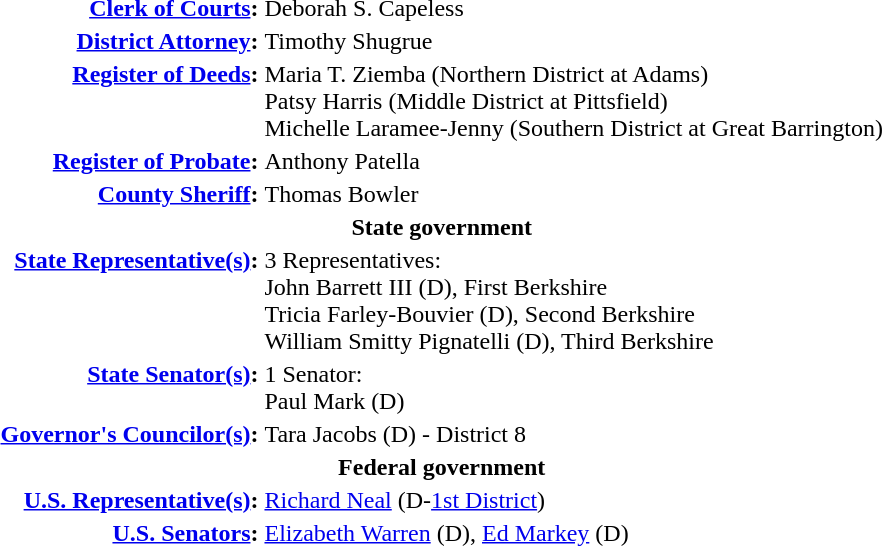<table class="toccolours">
<tr>
</tr>
<tr valign=top>
<th align=right><a href='#'>Clerk of Courts</a>:</th>
<td>Deborah S. Capeless</td>
</tr>
<tr valign=top>
<th align=right><a href='#'>District Attorney</a>:</th>
<td>Timothy Shugrue</td>
</tr>
<tr valign=top>
<th align=right><a href='#'>Register of Deeds</a>:</th>
<td>Maria T. Ziemba (Northern District at Adams)<br> Patsy Harris (Middle District at Pittsfield)<br> Michelle Laramee-Jenny (Southern District at Great Barrington)</td>
</tr>
<tr valign=top>
<th align=right><a href='#'>Register of Probate</a>:</th>
<td>Anthony Patella</td>
</tr>
<tr valign=top>
<th align=right><a href='#'>County Sheriff</a>:</th>
<td>Thomas Bowler</td>
</tr>
<tr>
<th colspan=2>State government</th>
</tr>
<tr valign=top>
<th align=right><a href='#'>State Representative(s)</a>:</th>
<td>3 Representatives: <br> John Barrett III (D), First Berkshire<br> Tricia Farley-Bouvier (D), Second Berkshire<br> William Smitty Pignatelli (D), Third Berkshire</td>
</tr>
<tr valign=top>
<th align=right><a href='#'>State Senator(s)</a>:</th>
<td>1 Senator: <br> Paul Mark (D)</td>
</tr>
<tr valign=top>
<th align=right><a href='#'>Governor's Councilor(s)</a>:</th>
<td>Tara Jacobs (D) - District 8</td>
</tr>
<tr>
<th colspan=2>Federal government</th>
</tr>
<tr valign=top>
<th align=right><a href='#'>U.S. Representative(s)</a>:</th>
<td><a href='#'>Richard Neal</a> (D-<a href='#'>1st District</a>)</td>
</tr>
<tr valign=top>
<th align=right><a href='#'>U.S. Senators</a>:</th>
<td><a href='#'>Elizabeth Warren</a> (D), <a href='#'>Ed Markey</a> (D)</td>
</tr>
</table>
